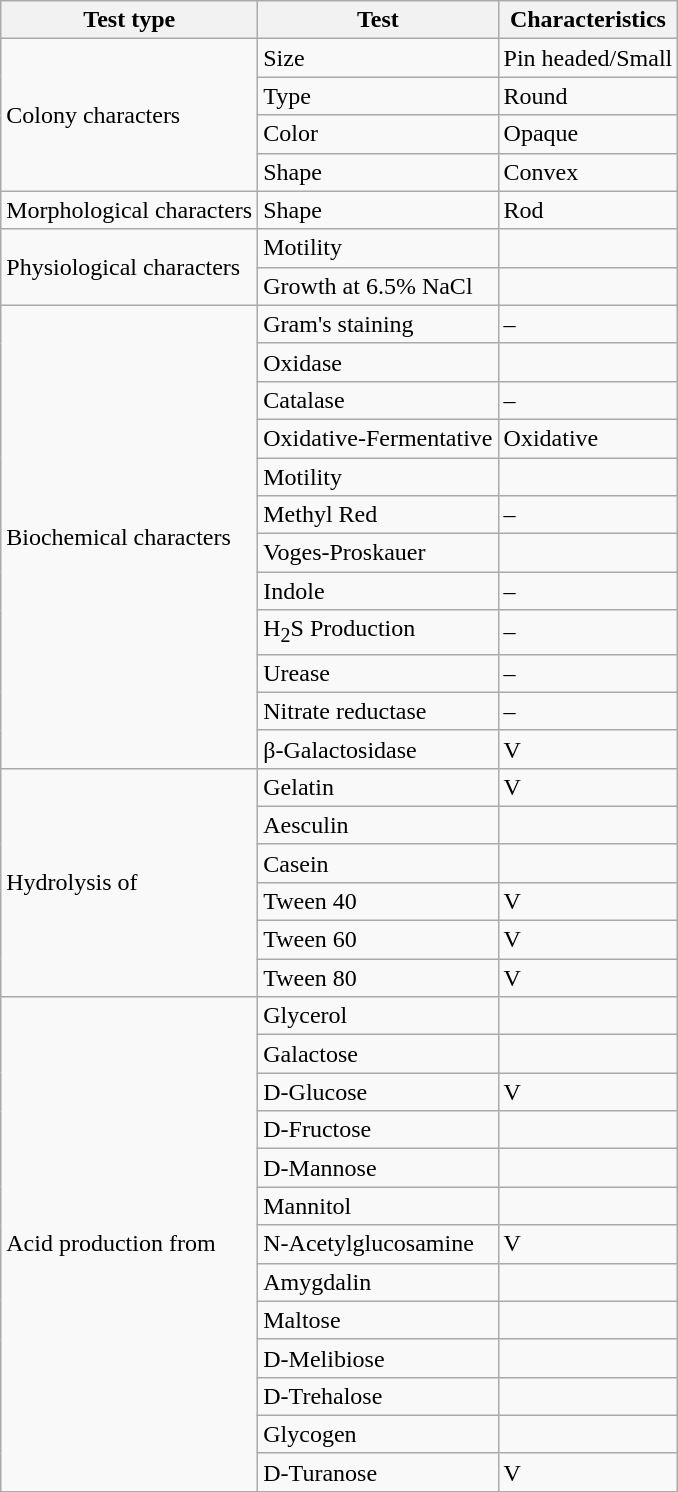<table class="wikitable">
<tr>
<th>Test type</th>
<th>Test</th>
<th>Characteristics</th>
</tr>
<tr>
<td rowspan="4">Colony  characters</td>
<td>Size</td>
<td>Pin  headed/Small</td>
</tr>
<tr>
<td>Type</td>
<td>Round</td>
</tr>
<tr>
<td>Color</td>
<td>Opaque</td>
</tr>
<tr>
<td>Shape</td>
<td>Convex</td>
</tr>
<tr>
<td>Morphological  characters</td>
<td>Shape</td>
<td>Rod</td>
</tr>
<tr>
<td rowspan="2">Physiological  characters</td>
<td>Motility</td>
<td></td>
</tr>
<tr>
<td>Growth  at 6.5% NaCl</td>
<td></td>
</tr>
<tr>
<td rowspan="12">Biochemical  characters</td>
<td>Gram's staining</td>
<td>–</td>
</tr>
<tr>
<td>Oxidase</td>
<td></td>
</tr>
<tr>
<td>Catalase</td>
<td>–</td>
</tr>
<tr>
<td>Oxidative-Fermentative</td>
<td>Oxidative</td>
</tr>
<tr>
<td>Motility</td>
<td></td>
</tr>
<tr>
<td>Methyl Red</td>
<td>–</td>
</tr>
<tr>
<td>Voges-Proskauer</td>
<td></td>
</tr>
<tr>
<td>Indole</td>
<td>–</td>
</tr>
<tr>
<td>H<sub>2</sub>S Production</td>
<td>–</td>
</tr>
<tr>
<td>Urease</td>
<td>–</td>
</tr>
<tr>
<td>Nitrate reductase</td>
<td>–</td>
</tr>
<tr>
<td>β-Galactosidase</td>
<td>V</td>
</tr>
<tr>
<td rowspan="6">Hydrolysis  of</td>
<td>Gelatin</td>
<td>V</td>
</tr>
<tr>
<td>Aesculin</td>
<td></td>
</tr>
<tr>
<td>Casein</td>
<td></td>
</tr>
<tr>
<td>Tween 40</td>
<td>V</td>
</tr>
<tr>
<td>Tween 60</td>
<td>V</td>
</tr>
<tr>
<td>Tween 80</td>
<td>V</td>
</tr>
<tr>
<td rowspan="13">Acid  production from</td>
<td>Glycerol</td>
<td></td>
</tr>
<tr>
<td>Galactose</td>
<td></td>
</tr>
<tr>
<td>D-Glucose</td>
<td>V</td>
</tr>
<tr>
<td>D-Fructose</td>
<td></td>
</tr>
<tr>
<td>D-Mannose</td>
<td></td>
</tr>
<tr>
<td>Mannitol</td>
<td></td>
</tr>
<tr>
<td>N-Acetylglucosamine</td>
<td>V</td>
</tr>
<tr>
<td>Amygdalin</td>
<td></td>
</tr>
<tr>
<td>Maltose</td>
<td></td>
</tr>
<tr>
<td>D-Melibiose</td>
<td></td>
</tr>
<tr>
<td>D-Trehalose</td>
<td></td>
</tr>
<tr>
<td>Glycogen</td>
<td></td>
</tr>
<tr>
<td>D-Turanose</td>
<td>V</td>
</tr>
</table>
